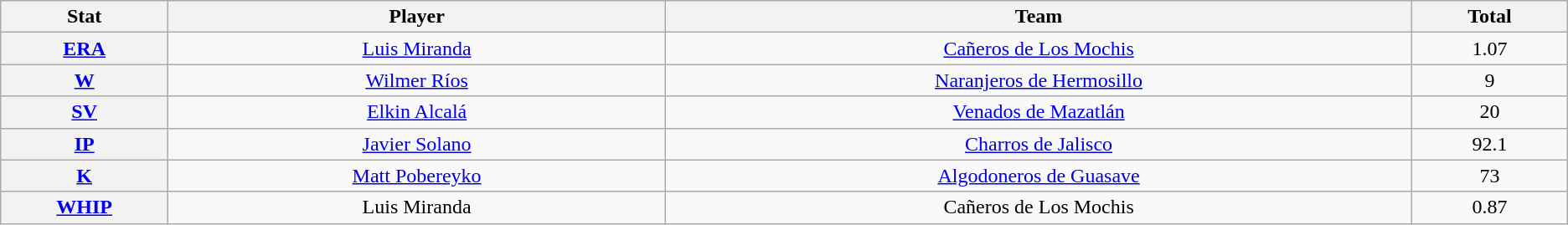<table class="wikitable" style="text-align:center;">
<tr>
<th scope="col" width="3%">Stat</th>
<th scope="col" width="10%">Player</th>
<th scope="col" width="15%">Team</th>
<th scope="col" width="3%">Total</th>
</tr>
<tr>
<th scope="row" style="text-align:center;"><a href='#'>ERA</a></th>
<td> <a href='#'>Luis Miranda</a></td>
<td><a href='#'>Cañeros de Los Mochis</a></td>
<td>1.07</td>
</tr>
<tr>
<th scope="row" style="text-align:center;"><a href='#'>W</a></th>
<td> <a href='#'>Wilmer Ríos</a></td>
<td><a href='#'>Naranjeros de Hermosillo</a></td>
<td>9</td>
</tr>
<tr>
<th scope="row" style="text-align:center;"><a href='#'>SV</a></th>
<td> <a href='#'>Elkin Alcalá</a></td>
<td><a href='#'>Venados de Mazatlán</a></td>
<td>20</td>
</tr>
<tr>
<th scope="row" style="text-align:center;"><a href='#'>IP</a></th>
<td> <a href='#'>Javier Solano</a></td>
<td><a href='#'>Charros de Jalisco</a></td>
<td>92.1</td>
</tr>
<tr>
<th scope="row" style="text-align:center;"><a href='#'>K</a></th>
<td> <a href='#'>Matt Pobereyko</a></td>
<td><a href='#'>Algodoneros de Guasave</a></td>
<td>73</td>
</tr>
<tr>
<th scope="row" style="text-align:center;"><a href='#'>WHIP</a></th>
<td> Luis Miranda</td>
<td>Cañeros de Los Mochis</td>
<td>0.87</td>
</tr>
</table>
